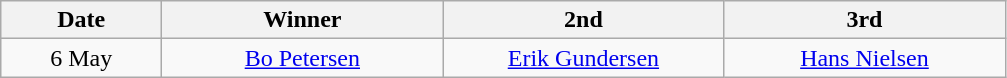<table class="wikitable" style="text-align:center">
<tr>
<th width=100>Date</th>
<th width=180>Winner</th>
<th width=180>2nd</th>
<th width=180>3rd</th>
</tr>
<tr>
<td align=center>6 May</td>
<td><a href='#'>Bo Petersen</a></td>
<td><a href='#'>Erik Gundersen</a></td>
<td><a href='#'>Hans Nielsen</a></td>
</tr>
</table>
